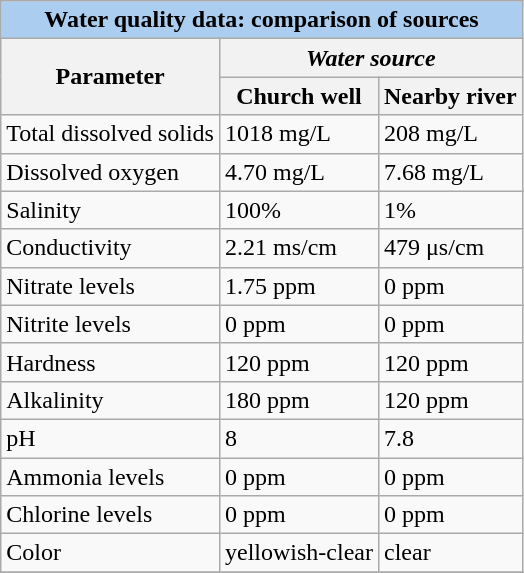<table class="wikitable">
<tr>
<td bgcolor="ABCDEF" align="center" colspan="3"><strong>Water quality data: comparison of sources</strong></td>
</tr>
<tr>
<th rowspan="2">Parameter</th>
<th colspan="2"><em>Water source</em></th>
</tr>
<tr>
<th>Church well</th>
<th>Nearby river</th>
</tr>
<tr>
<td>Total dissolved solids</td>
<td>1018 mg/L</td>
<td>208 mg/L</td>
</tr>
<tr>
<td>Dissolved oxygen</td>
<td>4.70 mg/L</td>
<td>7.68 mg/L</td>
</tr>
<tr>
<td>Salinity</td>
<td>100%</td>
<td>1%</td>
</tr>
<tr>
<td>Conductivity</td>
<td>2.21 ms/cm</td>
<td>479 μs/cm</td>
</tr>
<tr>
<td>Nitrate levels</td>
<td>1.75 ppm</td>
<td>0 ppm</td>
</tr>
<tr>
<td>Nitrite levels</td>
<td>0 ppm</td>
<td>0 ppm</td>
</tr>
<tr>
<td>Hardness </td>
<td>120 ppm</td>
<td>120 ppm</td>
</tr>
<tr>
<td>Alkalinity </td>
<td>180 ppm</td>
<td>120 ppm</td>
</tr>
<tr>
<td>pH</td>
<td>8</td>
<td>7.8</td>
</tr>
<tr>
<td>Ammonia levels</td>
<td>0 ppm</td>
<td>0 ppm</td>
</tr>
<tr>
<td>Chlorine levels</td>
<td>0 ppm</td>
<td>0 ppm</td>
</tr>
<tr>
<td>Color</td>
<td>yellowish-clear</td>
<td>clear</td>
</tr>
<tr>
</tr>
</table>
